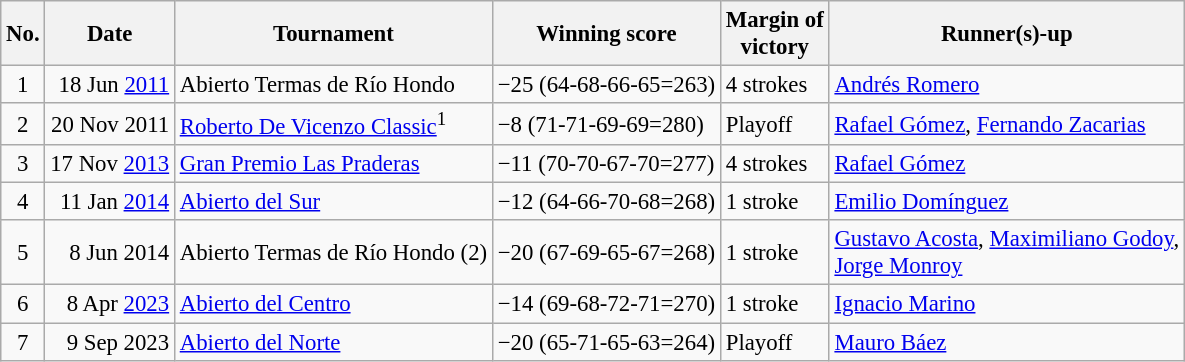<table class="wikitable" style="font-size:95%;">
<tr>
<th>No.</th>
<th>Date</th>
<th>Tournament</th>
<th>Winning score</th>
<th>Margin of<br>victory</th>
<th>Runner(s)-up</th>
</tr>
<tr>
<td align=center>1</td>
<td align=right>18 Jun <a href='#'>2011</a></td>
<td>Abierto Termas de Río Hondo</td>
<td>−25 (64-68-66-65=263)</td>
<td>4 strokes</td>
<td> <a href='#'>Andrés Romero</a></td>
</tr>
<tr>
<td align=center>2</td>
<td align=right>20 Nov 2011</td>
<td><a href='#'>Roberto De Vicenzo Classic</a><sup>1</sup></td>
<td>−8 (71-71-69-69=280)</td>
<td>Playoff</td>
<td> <a href='#'>Rafael Gómez</a>,  <a href='#'>Fernando Zacarias</a></td>
</tr>
<tr>
<td align=center>3</td>
<td align=right>17 Nov <a href='#'>2013</a></td>
<td><a href='#'>Gran Premio Las Praderas</a></td>
<td>−11 (70-70-67-70=277)</td>
<td>4 strokes</td>
<td> <a href='#'>Rafael Gómez</a></td>
</tr>
<tr>
<td align=center>4</td>
<td align=right>11 Jan <a href='#'>2014</a></td>
<td><a href='#'>Abierto del Sur</a></td>
<td>−12 (64-66-70-68=268)</td>
<td>1 stroke</td>
<td> <a href='#'>Emilio Domínguez</a></td>
</tr>
<tr>
<td align=center>5</td>
<td align=right>8 Jun 2014</td>
<td>Abierto Termas de Río Hondo (2)</td>
<td>−20 (67-69-65-67=268)</td>
<td>1 stroke</td>
<td> <a href='#'>Gustavo Acosta</a>,  <a href='#'>Maximiliano Godoy</a>,<br> <a href='#'>Jorge Monroy</a></td>
</tr>
<tr>
<td align=center>6</td>
<td align=right>8 Apr <a href='#'>2023</a></td>
<td><a href='#'>Abierto del Centro</a></td>
<td>−14 (69-68-72-71=270)</td>
<td>1 stroke</td>
<td> <a href='#'>Ignacio Marino</a></td>
</tr>
<tr>
<td align=center>7</td>
<td align=right>9 Sep 2023</td>
<td><a href='#'>Abierto del Norte</a></td>
<td>−20 (65-71-65-63=264)</td>
<td>Playoff</td>
<td> <a href='#'>Mauro Báez</a></td>
</tr>
</table>
